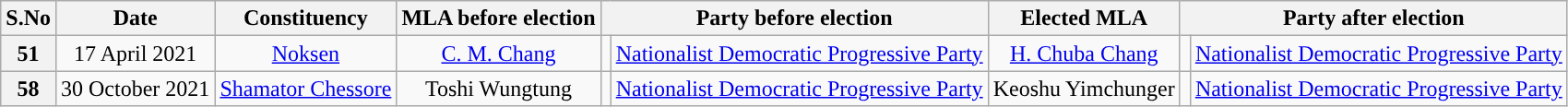<table class="wikitable sortable" style="text-align:center;">
<tr>
<th>S.No</th>
<th>Date</th>
<th>Constituency</th>
<th>MLA before election</th>
<th colspan="2">Party before election</th>
<th>Elected MLA</th>
<th colspan="2">Party after election</th>
</tr>
<tr>
<th>51</th>
<td>17 April 2021</td>
<td><a href='#'>Noksen</a></td>
<td><a href='#'>C. M. Chang</a></td>
<td></td>
<td><a href='#'>Nationalist Democratic Progressive Party</a></td>
<td><a href='#'>H. Chuba Chang</a></td>
<td></td>
<td><a href='#'>Nationalist Democratic Progressive Party</a></td>
</tr>
<tr>
<th>58</th>
<td>30 October 2021</td>
<td><a href='#'>Shamator Chessore</a></td>
<td>Toshi Wungtung</td>
<td></td>
<td><a href='#'>Nationalist Democratic Progressive Party</a></td>
<td>Keoshu Yimchunger</td>
<td></td>
<td><a href='#'>Nationalist Democratic Progressive Party</a></td>
</tr>
</table>
